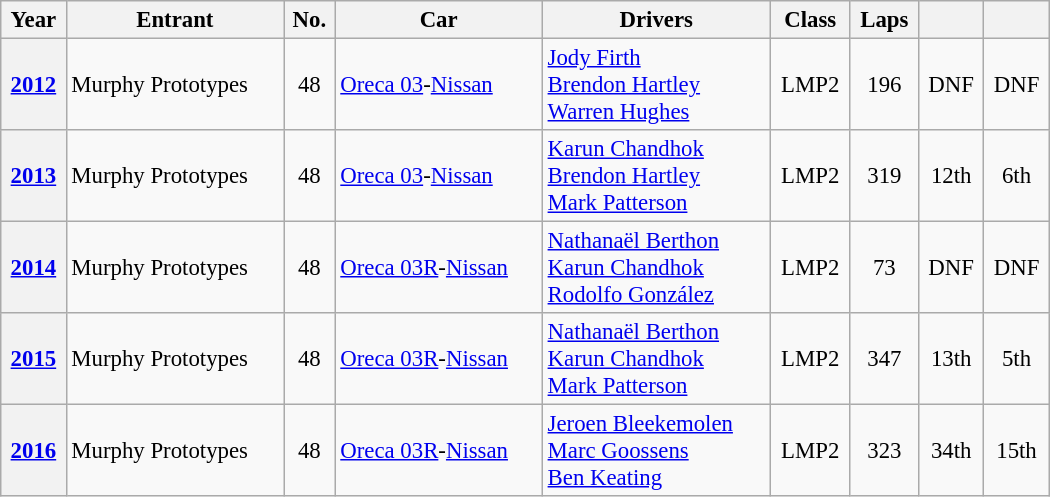<table class="wikitable" style="font-size:95%; width:700px">
<tr>
<th>Year</th>
<th>Entrant</th>
<th>No.</th>
<th>Car</th>
<th>Drivers</th>
<th>Class</th>
<th>Laps</th>
<th></th>
<th></th>
</tr>
<tr align="center">
<th><a href='#'>2012</a></th>
<td align=left> Murphy Prototypes</td>
<td>48</td>
<td align=left><a href='#'>Oreca 03</a>-<a href='#'>Nissan</a></td>
<td align=left> <a href='#'>Jody Firth</a><br> <a href='#'>Brendon Hartley</a><br> <a href='#'>Warren Hughes</a></td>
<td>LMP2</td>
<td>196</td>
<td>DNF</td>
<td>DNF</td>
</tr>
<tr align="center">
<th><a href='#'>2013</a></th>
<td align=left> Murphy Prototypes</td>
<td>48</td>
<td align=left><a href='#'>Oreca 03</a>-<a href='#'>Nissan</a></td>
<td align=left> <a href='#'>Karun Chandhok</a><br> <a href='#'>Brendon Hartley</a><br> <a href='#'>Mark Patterson</a></td>
<td>LMP2</td>
<td>319</td>
<td>12th</td>
<td>6th</td>
</tr>
<tr align="center">
<th><a href='#'>2014</a></th>
<td align=left> Murphy Prototypes</td>
<td>48</td>
<td align=left><a href='#'>Oreca 03R</a>-<a href='#'>Nissan</a></td>
<td align=left> <a href='#'>Nathanaël Berthon</a><br> <a href='#'>Karun Chandhok</a><br> <a href='#'>Rodolfo González</a></td>
<td>LMP2</td>
<td>73</td>
<td>DNF</td>
<td>DNF</td>
</tr>
<tr align="center">
<th><a href='#'>2015</a></th>
<td align=left> Murphy Prototypes</td>
<td>48</td>
<td align=left><a href='#'>Oreca 03R</a>-<a href='#'>Nissan</a></td>
<td align=left> <a href='#'>Nathanaël Berthon</a><br> <a href='#'>Karun Chandhok</a><br> <a href='#'>Mark Patterson</a></td>
<td>LMP2</td>
<td>347</td>
<td>13th</td>
<td>5th</td>
</tr>
<tr align="center">
<th><a href='#'>2016</a></th>
<td align=left> Murphy Prototypes</td>
<td>48</td>
<td align=left><a href='#'>Oreca 03R</a>-<a href='#'>Nissan</a></td>
<td align=left> <a href='#'>Jeroen Bleekemolen</a><br> <a href='#'>Marc Goossens</a><br> <a href='#'>Ben Keating</a></td>
<td>LMP2</td>
<td>323</td>
<td>34th</td>
<td>15th</td>
</tr>
</table>
